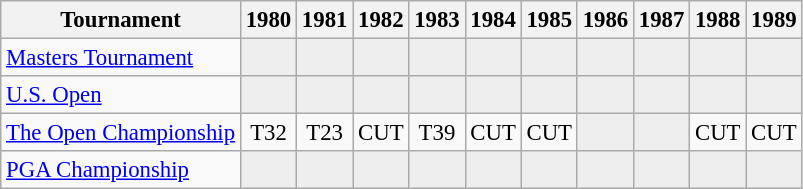<table class="wikitable" style="font-size:95%;text-align:center;">
<tr>
<th>Tournament</th>
<th>1980</th>
<th>1981</th>
<th>1982</th>
<th>1983</th>
<th>1984</th>
<th>1985</th>
<th>1986</th>
<th>1987</th>
<th>1988</th>
<th>1989</th>
</tr>
<tr>
<td align=left><a href='#'>Masters Tournament</a></td>
<td style="background:#eeeeee;"></td>
<td style="background:#eeeeee;"></td>
<td style="background:#eeeeee;"></td>
<td style="background:#eeeeee;"></td>
<td style="background:#eeeeee;"></td>
<td style="background:#eeeeee;"></td>
<td style="background:#eeeeee;"></td>
<td style="background:#eeeeee;"></td>
<td style="background:#eeeeee;"></td>
<td style="background:#eeeeee;"></td>
</tr>
<tr>
<td align=left><a href='#'>U.S. Open</a></td>
<td style="background:#eeeeee;"></td>
<td style="background:#eeeeee;"></td>
<td style="background:#eeeeee;"></td>
<td style="background:#eeeeee;"></td>
<td style="background:#eeeeee;"></td>
<td style="background:#eeeeee;"></td>
<td style="background:#eeeeee;"></td>
<td style="background:#eeeeee;"></td>
<td style="background:#eeeeee;"></td>
<td style="background:#eeeeee;"></td>
</tr>
<tr>
<td align=left><a href='#'>The Open Championship</a></td>
<td>T32</td>
<td>T23</td>
<td>CUT</td>
<td>T39</td>
<td>CUT</td>
<td>CUT</td>
<td style="background:#eeeeee;"></td>
<td style="background:#eeeeee;"></td>
<td>CUT</td>
<td>CUT</td>
</tr>
<tr>
<td align=left><a href='#'>PGA Championship</a></td>
<td style="background:#eeeeee;"></td>
<td style="background:#eeeeee;"></td>
<td style="background:#eeeeee;"></td>
<td style="background:#eeeeee;"></td>
<td style="background:#eeeeee;"></td>
<td style="background:#eeeeee;"></td>
<td style="background:#eeeeee;"></td>
<td style="background:#eeeeee;"></td>
<td style="background:#eeeeee;"></td>
<td style="background:#eeeeee;"></td>
</tr>
</table>
